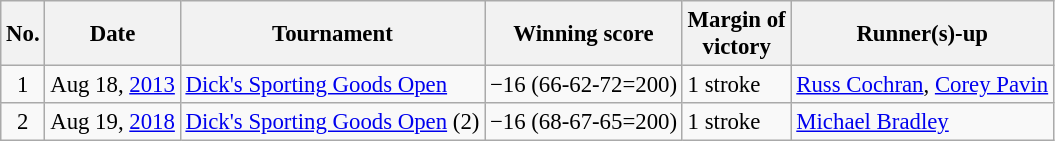<table class="wikitable" style="font-size:95%;">
<tr>
<th>No.</th>
<th>Date</th>
<th>Tournament</th>
<th>Winning score</th>
<th>Margin of<br>victory</th>
<th>Runner(s)-up</th>
</tr>
<tr>
<td align=center>1</td>
<td align=right>Aug 18, <a href='#'>2013</a></td>
<td><a href='#'>Dick's Sporting Goods Open</a></td>
<td>−16 (66-62-72=200)</td>
<td>1 stroke</td>
<td> <a href='#'>Russ Cochran</a>,  <a href='#'>Corey Pavin</a></td>
</tr>
<tr>
<td align=center>2</td>
<td align=right>Aug 19, <a href='#'>2018</a></td>
<td><a href='#'>Dick's Sporting Goods Open</a> (2)</td>
<td>−16 (68-67-65=200)</td>
<td>1 stroke</td>
<td> <a href='#'>Michael Bradley</a></td>
</tr>
</table>
